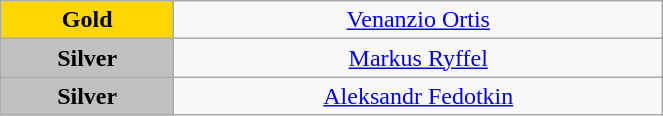<table class="wikitable" style="text-align:center; " width="35%">
<tr>
<td bgcolor="gold"><strong>Gold</strong></td>
<td><a href='#'>Venanzio Ortis</a><br>  <small><em></em></small></td>
</tr>
<tr>
<td bgcolor="silver"><strong>Silver</strong></td>
<td><a href='#'>Markus Ryffel</a><br>  <small><em></em></small></td>
</tr>
<tr>
<td bgcolor="silver"><strong>Silver</strong></td>
<td><a href='#'>Aleksandr Fedotkin</a><br>  <small><em></em></small></td>
</tr>
</table>
